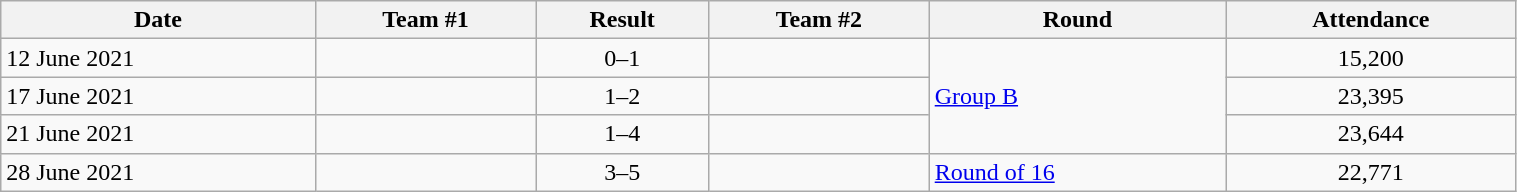<table class="wikitable" width=80%>
<tr>
<th>Date</th>
<th>Team #1</th>
<th>Result</th>
<th>Team #2</th>
<th>Round</th>
<th>Attendance</th>
</tr>
<tr>
<td>12 June 2021</td>
<td></td>
<td style="text-align:center;">0–1</td>
<td></td>
<td rowspan="3"><a href='#'>Group B</a></td>
<td style="text-align:center;">15,200</td>
</tr>
<tr>
<td>17 June 2021</td>
<td></td>
<td align=center>1–2</td>
<td></td>
<td style="text-align:center;">23,395</td>
</tr>
<tr>
<td>21 June 2021</td>
<td></td>
<td align=center>1–4</td>
<td></td>
<td style="text-align:center;">23,644</td>
</tr>
<tr>
<td>28 June 2021</td>
<td></td>
<td align=center>3–5 </td>
<td></td>
<td><a href='#'>Round of 16</a></td>
<td style="text-align:center;">22,771</td>
</tr>
</table>
